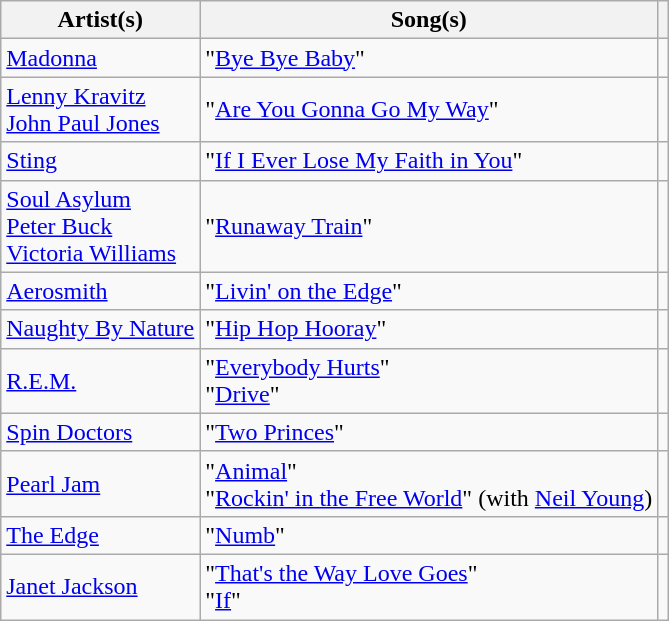<table class="wikitable plainrowheaders">
<tr>
<th scope="col">Artist(s)</th>
<th scope="col">Song(s)</th>
<th scope="col"></th>
</tr>
<tr>
<td><a href='#'>Madonna</a></td>
<td>"<a href='#'>Bye Bye Baby</a>"</td>
<td></td>
</tr>
<tr>
<td><a href='#'>Lenny Kravitz</a> <br> <a href='#'>John Paul Jones</a></td>
<td>"<a href='#'>Are You Gonna Go My Way</a>"</td>
<td style="text-align:center;"></td>
</tr>
<tr>
<td><a href='#'>Sting</a></td>
<td>"<a href='#'>If I Ever Lose My Faith in You</a>"</td>
<td style="text-align:center;"></td>
</tr>
<tr>
<td><a href='#'>Soul Asylum</a> <br> <a href='#'>Peter Buck</a> <br> <a href='#'>Victoria Williams</a></td>
<td>"<a href='#'>Runaway Train</a>"</td>
<td style="text-align:center;"></td>
</tr>
<tr>
<td><a href='#'>Aerosmith</a></td>
<td>"<a href='#'>Livin' on the Edge</a>"</td>
<td style="text-align:center;"></td>
</tr>
<tr>
<td><a href='#'>Naughty By Nature</a></td>
<td>"<a href='#'>Hip Hop Hooray</a>"</td>
<td style="text-align:center;"></td>
</tr>
<tr>
<td><a href='#'>R.E.M.</a></td>
<td>"<a href='#'>Everybody Hurts</a>" <br> "<a href='#'>Drive</a>"</td>
<td style="text-align:center;"></td>
</tr>
<tr>
<td><a href='#'>Spin Doctors</a></td>
<td>"<a href='#'>Two Princes</a>"</td>
<td style="text-align:center;"></td>
</tr>
<tr>
<td><a href='#'>Pearl Jam</a></td>
<td>"<a href='#'>Animal</a>" <br> "<a href='#'>Rockin' in the Free World</a>" (with <a href='#'>Neil Young</a>)</td>
<td style="text-align:center;"></td>
</tr>
<tr>
<td><a href='#'>The Edge</a> </td>
<td>"<a href='#'>Numb</a>"</td>
<td style="text-align:center;"></td>
</tr>
<tr>
<td><a href='#'>Janet Jackson</a></td>
<td>"<a href='#'>That's the Way Love Goes</a>" <br> "<a href='#'>If</a>"</td>
<td style="text-align:center;"></td>
</tr>
</table>
